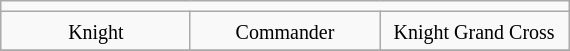<table align=center class=wikitable width=30% style="margin:1em auto;">
<tr>
<td colspan="3" align="center"></td>
</tr>
<tr>
<td width=20% valign=top align=center><small>Knight</small></td>
<td width=20% valign=top align=center><small>Commander</small></td>
<td width=20% valign=top align=center><small>Knight Grand Cross</small></td>
</tr>
<tr>
</tr>
</table>
